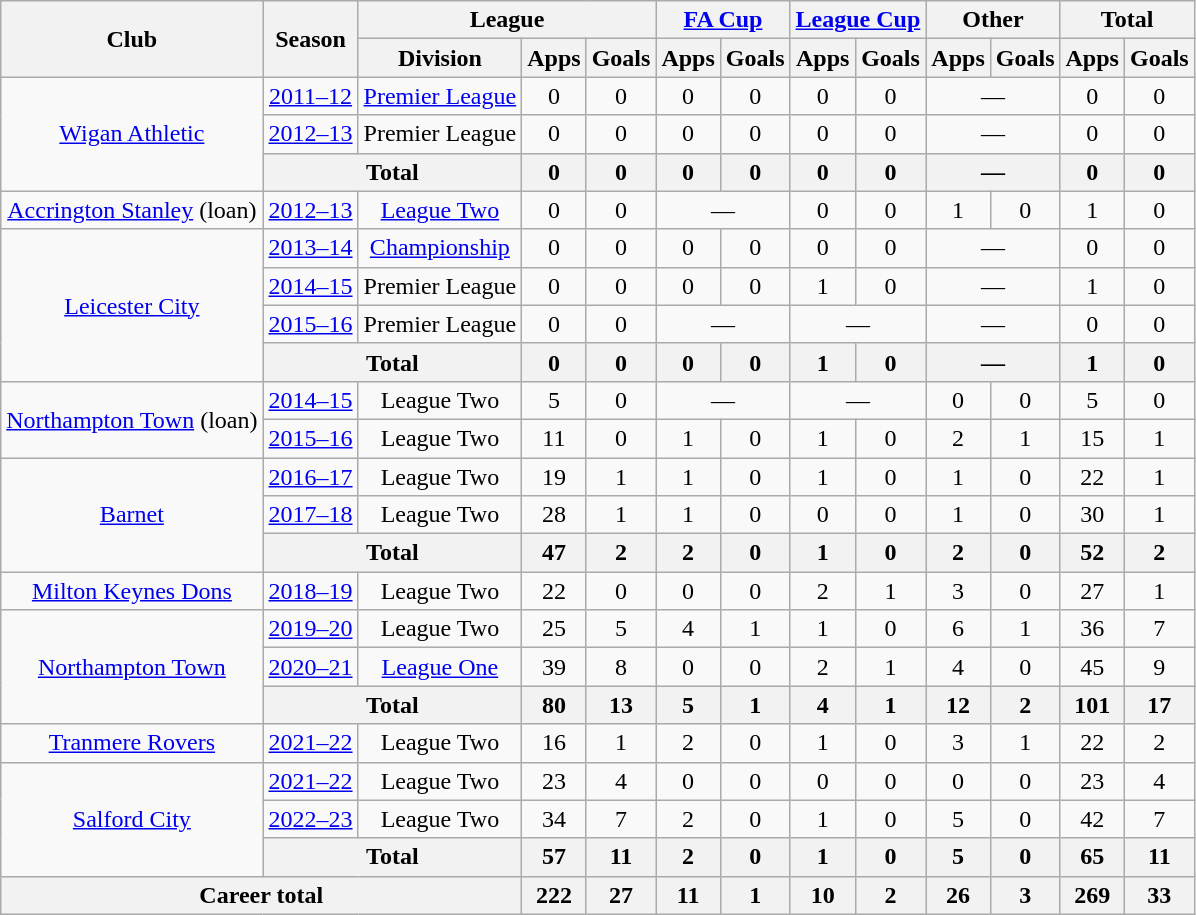<table class=wikitable style="text-align:center">
<tr>
<th rowspan=2>Club</th>
<th rowspan=2>Season</th>
<th colspan=3>League</th>
<th colspan=2><a href='#'>FA Cup</a></th>
<th colspan=2><a href='#'>League Cup</a></th>
<th colspan=2>Other</th>
<th colspan=2>Total</th>
</tr>
<tr>
<th>Division</th>
<th>Apps</th>
<th>Goals</th>
<th>Apps</th>
<th>Goals</th>
<th>Apps</th>
<th>Goals</th>
<th>Apps</th>
<th>Goals</th>
<th>Apps</th>
<th>Goals</th>
</tr>
<tr>
<td rowspan=3><a href='#'>Wigan Athletic</a></td>
<td><a href='#'>2011–12</a></td>
<td><a href='#'>Premier League</a></td>
<td>0</td>
<td>0</td>
<td>0</td>
<td>0</td>
<td>0</td>
<td>0</td>
<td colspan=2>—</td>
<td>0</td>
<td>0</td>
</tr>
<tr>
<td><a href='#'>2012–13</a></td>
<td>Premier League</td>
<td>0</td>
<td>0</td>
<td>0</td>
<td>0</td>
<td>0</td>
<td>0</td>
<td colspan=2>—</td>
<td>0</td>
<td>0</td>
</tr>
<tr>
<th colspan=2>Total</th>
<th>0</th>
<th>0</th>
<th>0</th>
<th>0</th>
<th>0</th>
<th>0</th>
<th colspan=2>—</th>
<th>0</th>
<th>0</th>
</tr>
<tr>
<td><a href='#'>Accrington Stanley</a> (loan)</td>
<td><a href='#'>2012–13</a></td>
<td><a href='#'>League Two</a></td>
<td>0</td>
<td>0</td>
<td colspan=2>—</td>
<td>0</td>
<td>0</td>
<td>1</td>
<td>0</td>
<td>1</td>
<td>0</td>
</tr>
<tr>
<td rowspan=4><a href='#'>Leicester City</a></td>
<td><a href='#'>2013–14</a></td>
<td><a href='#'>Championship</a></td>
<td>0</td>
<td>0</td>
<td>0</td>
<td>0</td>
<td>0</td>
<td>0</td>
<td colspan=2>—</td>
<td>0</td>
<td>0</td>
</tr>
<tr>
<td><a href='#'>2014–15</a></td>
<td>Premier League</td>
<td>0</td>
<td>0</td>
<td>0</td>
<td>0</td>
<td>1</td>
<td>0</td>
<td colspan=2>—</td>
<td>1</td>
<td>0</td>
</tr>
<tr>
<td><a href='#'>2015–16</a></td>
<td>Premier League</td>
<td>0</td>
<td>0</td>
<td colspan=2>—</td>
<td colspan=2>—</td>
<td colspan=2>—</td>
<td>0</td>
<td>0</td>
</tr>
<tr>
<th colspan=2>Total</th>
<th>0</th>
<th>0</th>
<th>0</th>
<th>0</th>
<th>1</th>
<th>0</th>
<th colspan=2>—</th>
<th>1</th>
<th>0</th>
</tr>
<tr>
<td rowspan=2><a href='#'>Northampton Town</a> (loan)</td>
<td><a href='#'>2014–15</a></td>
<td>League Two</td>
<td>5</td>
<td>0</td>
<td colspan=2>—</td>
<td colspan=2>—</td>
<td>0</td>
<td>0</td>
<td>5</td>
<td>0</td>
</tr>
<tr>
<td><a href='#'>2015–16</a></td>
<td>League Two</td>
<td>11</td>
<td>0</td>
<td>1</td>
<td>0</td>
<td>1</td>
<td>0</td>
<td>2</td>
<td>1</td>
<td>15</td>
<td>1</td>
</tr>
<tr>
<td rowspan=3><a href='#'>Barnet</a></td>
<td><a href='#'>2016–17</a></td>
<td>League Two</td>
<td>19</td>
<td>1</td>
<td>1</td>
<td>0</td>
<td>1</td>
<td>0</td>
<td>1</td>
<td>0</td>
<td>22</td>
<td>1</td>
</tr>
<tr>
<td><a href='#'>2017–18</a></td>
<td>League Two</td>
<td>28</td>
<td>1</td>
<td>1</td>
<td>0</td>
<td>0</td>
<td>0</td>
<td>1</td>
<td>0</td>
<td>30</td>
<td>1</td>
</tr>
<tr>
<th colspan=2>Total</th>
<th>47</th>
<th>2</th>
<th>2</th>
<th>0</th>
<th>1</th>
<th>0</th>
<th>2</th>
<th>0</th>
<th>52</th>
<th>2</th>
</tr>
<tr>
<td><a href='#'>Milton Keynes Dons</a></td>
<td><a href='#'>2018–19</a></td>
<td>League Two</td>
<td>22</td>
<td>0</td>
<td>0</td>
<td>0</td>
<td>2</td>
<td>1</td>
<td>3</td>
<td>0</td>
<td>27</td>
<td>1</td>
</tr>
<tr>
<td rowspan=3><a href='#'>Northampton Town</a></td>
<td><a href='#'>2019–20</a></td>
<td>League Two</td>
<td>25</td>
<td>5</td>
<td>4</td>
<td>1</td>
<td>1</td>
<td>0</td>
<td>6</td>
<td>1</td>
<td>36</td>
<td>7</td>
</tr>
<tr>
<td><a href='#'>2020–21</a></td>
<td><a href='#'>League One</a></td>
<td>39</td>
<td>8</td>
<td>0</td>
<td>0</td>
<td>2</td>
<td>1</td>
<td>4</td>
<td>0</td>
<td>45</td>
<td>9</td>
</tr>
<tr>
<th colspan=2>Total</th>
<th>80</th>
<th>13</th>
<th>5</th>
<th>1</th>
<th>4</th>
<th>1</th>
<th>12</th>
<th>2</th>
<th>101</th>
<th>17</th>
</tr>
<tr>
<td><a href='#'>Tranmere Rovers</a></td>
<td><a href='#'>2021–22</a></td>
<td>League Two</td>
<td>16</td>
<td>1</td>
<td>2</td>
<td>0</td>
<td>1</td>
<td>0</td>
<td>3</td>
<td>1</td>
<td>22</td>
<td>2</td>
</tr>
<tr>
<td rowspan="3"><a href='#'>Salford City</a></td>
<td><a href='#'>2021–22</a></td>
<td rowspan"2">League Two</td>
<td>23</td>
<td>4</td>
<td>0</td>
<td>0</td>
<td>0</td>
<td>0</td>
<td>0</td>
<td>0</td>
<td>23</td>
<td>4</td>
</tr>
<tr>
<td><a href='#'>2022–23</a></td>
<td>League Two</td>
<td>34</td>
<td>7</td>
<td>2</td>
<td>0</td>
<td>1</td>
<td>0</td>
<td>5</td>
<td>0</td>
<td>42</td>
<td>7</td>
</tr>
<tr>
<th colspan="2">Total</th>
<th>57</th>
<th>11</th>
<th>2</th>
<th>0</th>
<th>1</th>
<th>0</th>
<th>5</th>
<th>0</th>
<th>65</th>
<th>11</th>
</tr>
<tr>
<th colspan=3>Career total</th>
<th>222</th>
<th>27</th>
<th>11</th>
<th>1</th>
<th>10</th>
<th>2</th>
<th>26</th>
<th>3</th>
<th>269</th>
<th>33</th>
</tr>
</table>
